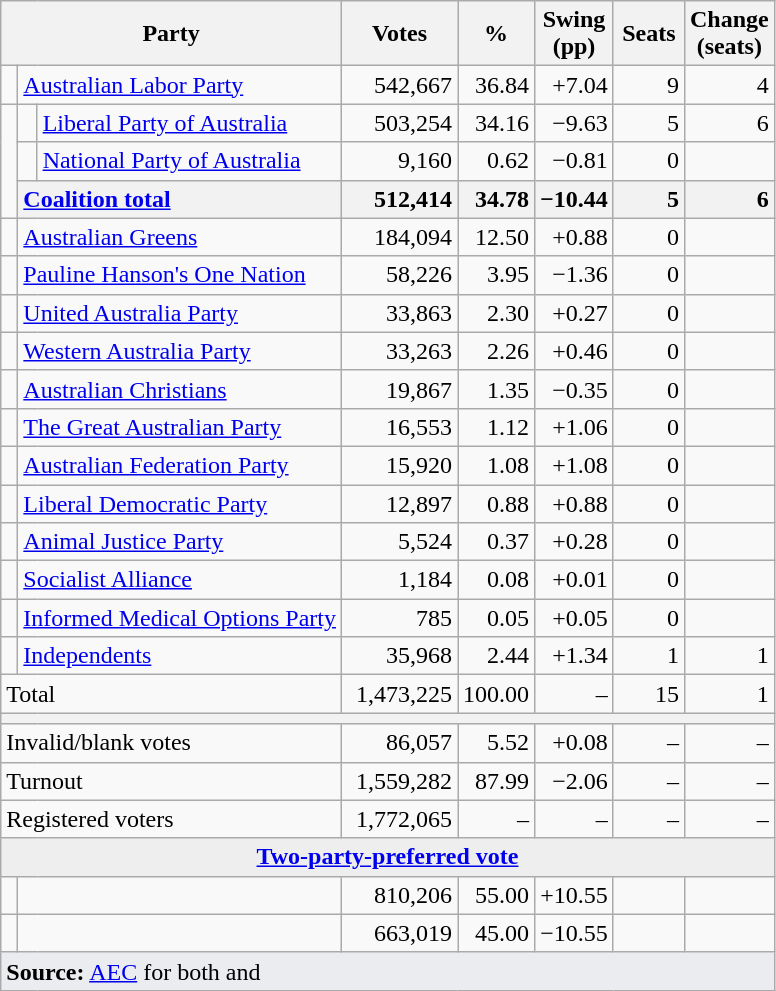<table class="wikitable" style="text-align:right;  margin-bottom:0">
<tr>
<th colspan=3 style="width:200px">Party</th>
<th style="width:70px;">Votes</th>
<th style="width:40px;">%</th>
<th style="width:40px;">Swing (pp)</th>
<th style="width:40px;">Seats</th>
<th style="width:40px;">Change (seats)</th>
</tr>
<tr>
<td> </td>
<td style="text-align:left;" colspan="2"><a href='#'>Australian Labor Party</a></td>
<td align=right>542,667</td>
<td align=right>36.84</td>
<td align=right>+7.04</td>
<td align=right>9</td>
<td align=right> 4</td>
</tr>
<tr>
<td rowspan="3"> </td>
<td> </td>
<td style="text-align:left;"><a href='#'>Liberal Party of Australia</a></td>
<td align="right">503,254</td>
<td align="right">34.16</td>
<td align="right">−9.63</td>
<td align="right">5</td>
<td align="right"> 6</td>
</tr>
<tr>
<td> </td>
<td style="text-align:left;"><a href='#'>National Party of Australia</a></td>
<td align="right">9,160</td>
<td align="right">0.62</td>
<td align="right">−0.81</td>
<td align="right">0</td>
<td align="right"></td>
</tr>
<tr>
<th colspan="2" style="text-align:left;"><a href='#'>Coalition total</a></th>
<th style="text-align:right;">512,414</th>
<th style="text-align:right;">34.78</th>
<th style="text-align:right;">−10.44</th>
<th style="text-align:right;">5</th>
<th style="text-align:right;"> 6</th>
</tr>
<tr>
<td> </td>
<td style="text-align:left;" colspan="2"><a href='#'>Australian Greens</a></td>
<td align=right>184,094</td>
<td align=right>12.50</td>
<td align=right>+0.88</td>
<td align=right>0</td>
<td align=right></td>
</tr>
<tr>
<td> </td>
<td style="text-align:left;" colspan="2"><a href='#'>Pauline Hanson's One Nation</a></td>
<td align=right>58,226</td>
<td align=right>3.95</td>
<td align=right>−1.36</td>
<td align=right>0</td>
<td align=right></td>
</tr>
<tr>
<td> </td>
<td style="text-align:left;" colspan="2"><a href='#'>United Australia Party</a></td>
<td align=right>33,863</td>
<td align=right>2.30</td>
<td align=right>+0.27</td>
<td align=right>0</td>
<td align=right></td>
</tr>
<tr>
<td> </td>
<td style="text-align:left;" colspan="2"><a href='#'>Western Australia Party</a></td>
<td align=right>33,263</td>
<td align=right>2.26</td>
<td align=right>+0.46</td>
<td align=right>0</td>
<td align=right></td>
</tr>
<tr>
<td> </td>
<td style="text-align:left;" colspan="2"><a href='#'>Australian Christians</a></td>
<td align=right>19,867</td>
<td align=right>1.35</td>
<td align=right>−0.35</td>
<td align=right>0</td>
<td align=right></td>
</tr>
<tr>
<td> </td>
<td style="text-align:left;" colspan="2"><a href='#'>The Great Australian Party</a></td>
<td align=right>16,553</td>
<td align=right>1.12</td>
<td align=right>+1.06</td>
<td align=right>0</td>
<td align=right></td>
</tr>
<tr>
<td> </td>
<td style="text-align:left;" colspan="2"><a href='#'>Australian Federation Party</a></td>
<td align=right>15,920</td>
<td align=right>1.08</td>
<td align=right>+1.08</td>
<td align=right>0</td>
<td align=right></td>
</tr>
<tr>
<td> </td>
<td style="text-align:left;" colspan="2"><a href='#'>Liberal Democratic Party</a></td>
<td align=right>12,897</td>
<td align=right>0.88</td>
<td align=right>+0.88</td>
<td align=right>0</td>
<td align=right></td>
</tr>
<tr>
<td> </td>
<td style="text-align:left;" colspan="2"><a href='#'>Animal Justice Party</a></td>
<td align=right>5,524</td>
<td align=right>0.37</td>
<td align=right>+0.28</td>
<td align=right>0</td>
<td align=right></td>
</tr>
<tr>
<td> </td>
<td style="text-align:left;" colspan="2"><a href='#'>Socialist Alliance</a></td>
<td align=right>1,184</td>
<td align=right>0.08</td>
<td align=right>+0.01</td>
<td align=right>0</td>
<td align=right></td>
</tr>
<tr>
<td> </td>
<td style="text-align:left;" colspan="2"><a href='#'>Informed Medical Options Party</a></td>
<td align=right>785</td>
<td align=right>0.05</td>
<td align=right>+0.05</td>
<td align=right>0</td>
<td align=right></td>
</tr>
<tr>
<td> </td>
<td style="text-align:left;" colspan="2"><a href='#'>Independents</a></td>
<td align=right>35,968</td>
<td align=right>2.44</td>
<td align=right>+1.34</td>
<td align=right>1</td>
<td align=right> 1</td>
</tr>
<tr>
<td colspan="3" align="left">Total</td>
<td align=right>1,473,225</td>
<td align=right>100.00</td>
<td align=right>–</td>
<td align=right>15</td>
<td align=right> 1</td>
</tr>
<tr>
<th colspan="9"></th>
</tr>
<tr>
<td style="text-align:left;" colspan="3">Invalid/blank votes</td>
<td>86,057</td>
<td>5.52</td>
<td>+0.08</td>
<td>–</td>
<td>–</td>
</tr>
<tr>
<td style="text-align:left;" colspan="3">Turnout</td>
<td>1,559,282</td>
<td>87.99</td>
<td>−2.06</td>
<td>–</td>
<td>–</td>
</tr>
<tr>
<td style="text-align:left;" colspan="3">Registered voters</td>
<td>1,772,065</td>
<td>–</td>
<td>–</td>
<td>–</td>
<td>–</td>
</tr>
<tr>
<td colspan="9" style="text-align:center; background:#eee;"><strong><a href='#'>Two-party-preferred vote</a></strong></td>
</tr>
<tr>
<td> </td>
<td style="text-align:left;" colspan="2"></td>
<td align=right>810,206</td>
<td align=right>55.00</td>
<td align=right>+10.55</td>
<td align=right></td>
<td align=right></td>
</tr>
<tr>
<td> </td>
<td style="text-align:left;" colspan="2"></td>
<td align=right>663,019</td>
<td align=right>45.00</td>
<td align=right>−10.55</td>
<td align=right></td>
<td align=right></td>
</tr>
<tr>
<td style="text-align:left; background-color:#eaecf0" colspan="8"><strong>Source:</strong> <a href='#'>AEC</a> for both  and </td>
</tr>
</table>
